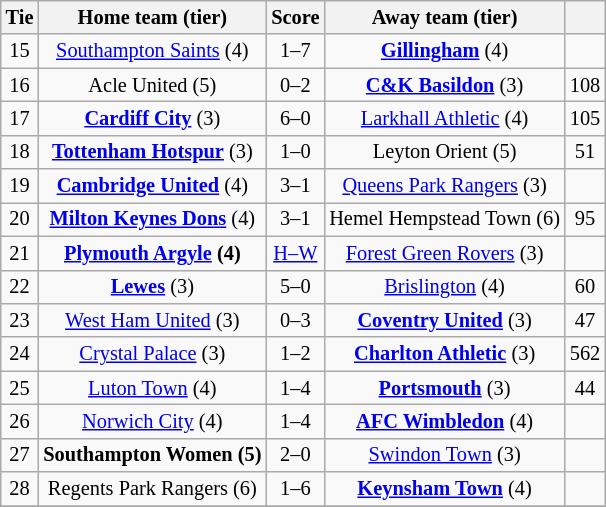<table class="wikitable" style="text-align:center; font-size:85%">
<tr>
<th>Tie</th>
<th>Home team (tier)</th>
<th>Score</th>
<th>Away team (tier)</th>
<th></th>
</tr>
<tr>
<td>15</td>
<td><a href='#'>Southampton Saints</a> (4)</td>
<td>1–7</td>
<td><strong><a href='#'>Gillingham</a></strong> (4)</td>
<td></td>
</tr>
<tr>
<td>16</td>
<td>Acle United (5)</td>
<td>0–2</td>
<td><strong><a href='#'>C&K Basildon</a></strong> (3)</td>
<td>108</td>
</tr>
<tr>
<td>17</td>
<td><strong><a href='#'>Cardiff City</a></strong> (3)</td>
<td>6–0</td>
<td><a href='#'>Larkhall Athletic</a> (4)</td>
<td>105</td>
</tr>
<tr>
<td>18</td>
<td><strong><a href='#'>Tottenham Hotspur</a></strong> (3)</td>
<td>1–0</td>
<td>Leyton Orient (5)</td>
<td>51</td>
</tr>
<tr>
<td>19</td>
<td><strong><a href='#'>Cambridge United</a></strong> (4)</td>
<td>3–1</td>
<td><a href='#'>Queens Park Rangers</a> (3)</td>
<td></td>
</tr>
<tr>
<td>20</td>
<td><strong><a href='#'>Milton Keynes Dons</a></strong> (4)</td>
<td>3–1</td>
<td>Hemel Hempstead Town (6)</td>
<td>95</td>
</tr>
<tr>
<td>21</td>
<td><strong><a href='#'>Plymouth Argyle</a> (4)</strong></td>
<td><a href='#'>H–W</a></td>
<td><a href='#'>Forest Green Rovers</a> (3)</td>
<td></td>
</tr>
<tr>
<td>22</td>
<td><strong><a href='#'>Lewes</a></strong> (3)</td>
<td>5–0</td>
<td><a href='#'>Brislington</a> (4)</td>
<td>60</td>
</tr>
<tr>
<td>23</td>
<td><a href='#'>West Ham United</a> (3)</td>
<td>0–3</td>
<td><strong><a href='#'>Coventry United</a></strong> (3)</td>
<td>47</td>
</tr>
<tr>
<td>24</td>
<td><a href='#'>Crystal Palace</a> (3)</td>
<td>1–2</td>
<td><strong><a href='#'>Charlton Athletic</a></strong> (3)</td>
<td>562</td>
</tr>
<tr>
<td>25</td>
<td><a href='#'>Luton Town</a> (4)</td>
<td>1–4</td>
<td><strong><a href='#'>Portsmouth</a></strong> (3)</td>
<td>44</td>
</tr>
<tr>
<td>26</td>
<td><a href='#'>Norwich City</a> (4)</td>
<td>1–4</td>
<td><strong><a href='#'>AFC Wimbledon</a></strong> (4)</td>
<td></td>
</tr>
<tr>
<td>27</td>
<td><strong>Southampton Women (5)</strong></td>
<td>2–0</td>
<td><a href='#'>Swindon Town</a> (3)</td>
<td></td>
</tr>
<tr>
<td>28</td>
<td>Regents Park Rangers (6)</td>
<td>1–6</td>
<td><strong><a href='#'>Keynsham Town</a></strong> (4)</td>
<td></td>
</tr>
<tr>
</tr>
</table>
